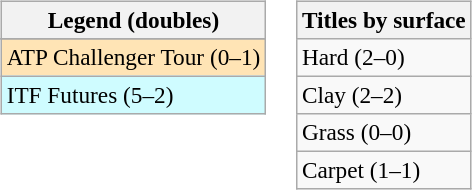<table>
<tr valign=top>
<td><br><table class=wikitable style=font-size:97%>
<tr>
<th>Legend (doubles)</th>
</tr>
<tr bgcolor=e5d1cb>
</tr>
<tr bgcolor=moccasin>
<td>ATP Challenger Tour (0–1)</td>
</tr>
<tr bgcolor=cffcff>
<td>ITF Futures (5–2)</td>
</tr>
</table>
</td>
<td><br><table class=wikitable style=font-size:97%>
<tr>
<th>Titles by surface</th>
</tr>
<tr>
<td>Hard (2–0)</td>
</tr>
<tr>
<td>Clay (2–2)</td>
</tr>
<tr>
<td>Grass (0–0)</td>
</tr>
<tr>
<td>Carpet (1–1)</td>
</tr>
</table>
</td>
</tr>
</table>
